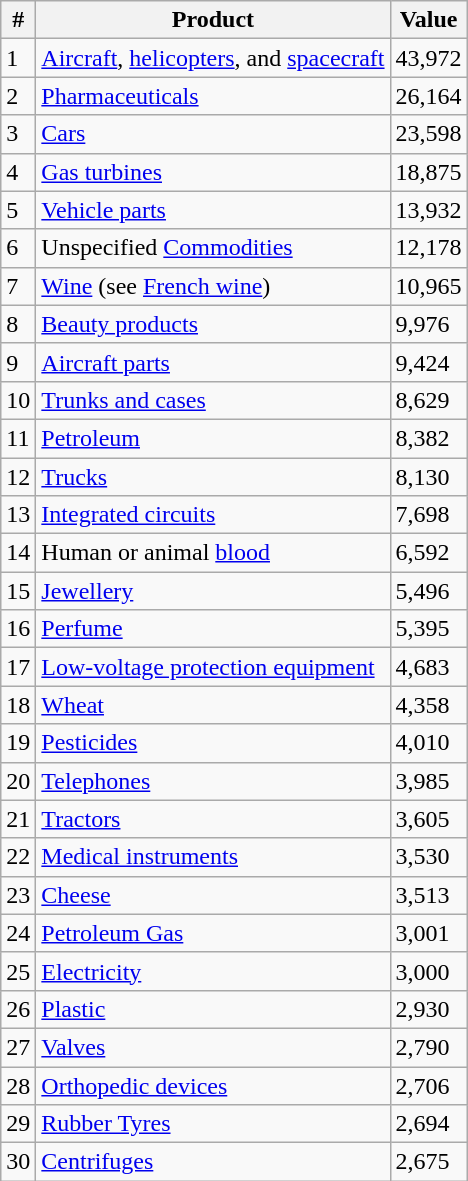<table class="wikitable sortable plainrowheads" ;">
<tr>
<th scope="col">#</th>
<th scope="col">Product</th>
<th scope="col">Value</th>
</tr>
<tr>
<td>1</td>
<td><a href='#'>Aircraft</a>, <a href='#'>helicopters</a>, and <a href='#'>spacecraft</a></td>
<td>43,972</td>
</tr>
<tr>
<td>2</td>
<td><a href='#'>Pharmaceuticals</a></td>
<td>26,164</td>
</tr>
<tr>
<td>3</td>
<td><a href='#'>Cars</a></td>
<td>23,598</td>
</tr>
<tr>
<td>4</td>
<td><a href='#'>Gas turbines</a></td>
<td>18,875</td>
</tr>
<tr>
<td>5</td>
<td><a href='#'>Vehicle parts</a></td>
<td>13,932</td>
</tr>
<tr>
<td>6</td>
<td>Unspecified <a href='#'>Commodities</a></td>
<td>12,178</td>
</tr>
<tr>
<td>7</td>
<td><a href='#'>Wine</a> (see <a href='#'>French wine</a>)</td>
<td>10,965</td>
</tr>
<tr>
<td>8</td>
<td><a href='#'>Beauty products</a></td>
<td>9,976</td>
</tr>
<tr>
<td>9</td>
<td><a href='#'>Aircraft parts</a></td>
<td>9,424</td>
</tr>
<tr>
<td>10</td>
<td><a href='#'>Trunks and cases</a></td>
<td>8,629</td>
</tr>
<tr>
<td>11</td>
<td><a href='#'>Petroleum</a></td>
<td>8,382</td>
</tr>
<tr>
<td>12</td>
<td><a href='#'>Trucks</a></td>
<td>8,130</td>
</tr>
<tr>
<td>13</td>
<td><a href='#'>Integrated circuits</a></td>
<td>7,698</td>
</tr>
<tr>
<td>14</td>
<td>Human or animal <a href='#'>blood</a></td>
<td>6,592</td>
</tr>
<tr>
<td>15</td>
<td><a href='#'>Jewellery</a></td>
<td>5,496</td>
</tr>
<tr>
<td>16</td>
<td><a href='#'>Perfume</a></td>
<td>5,395</td>
</tr>
<tr>
<td>17</td>
<td><a href='#'>Low-voltage protection equipment</a></td>
<td>4,683</td>
</tr>
<tr>
<td>18</td>
<td><a href='#'>Wheat</a></td>
<td>4,358</td>
</tr>
<tr>
<td>19</td>
<td><a href='#'>Pesticides</a></td>
<td>4,010</td>
</tr>
<tr>
<td>20</td>
<td><a href='#'>Telephones</a></td>
<td>3,985</td>
</tr>
<tr>
<td>21</td>
<td><a href='#'>Tractors</a></td>
<td>3,605</td>
</tr>
<tr>
<td>22</td>
<td><a href='#'>Medical instruments</a></td>
<td>3,530</td>
</tr>
<tr>
<td>23</td>
<td><a href='#'>Cheese</a></td>
<td>3,513</td>
</tr>
<tr>
<td>24</td>
<td><a href='#'>Petroleum Gas</a></td>
<td>3,001</td>
</tr>
<tr>
<td>25</td>
<td><a href='#'>Electricity</a></td>
<td>3,000</td>
</tr>
<tr>
<td>26</td>
<td><a href='#'>Plastic</a></td>
<td>2,930</td>
</tr>
<tr>
<td>27</td>
<td><a href='#'>Valves</a></td>
<td>2,790</td>
</tr>
<tr>
<td>28</td>
<td><a href='#'>Orthopedic devices</a></td>
<td>2,706</td>
</tr>
<tr>
<td>29</td>
<td><a href='#'>Rubber Tyres</a></td>
<td>2,694</td>
</tr>
<tr>
<td>30</td>
<td><a href='#'>Centrifuges</a></td>
<td>2,675</td>
</tr>
</table>
